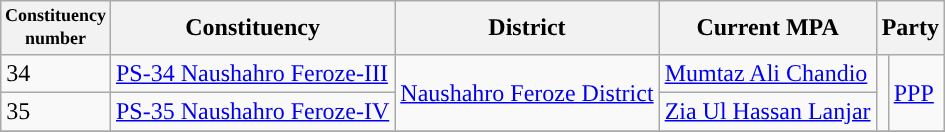<table class="wikitable">
<tr>
<th width="50px" style="font-size:75%">Constituency number</th>
<th>Constituency</th>
<th>District</th>
<th>Current MPA</th>
<th colspan="2">Party</th>
</tr>
<tr>
<td>34</td>
<td><a href='#'>PS-34 Naushahro Feroze-III</a></td>
<td rowspan="2"><a href='#'>Naushahro Feroze District</a></td>
<td><a href='#'>Mumtaz Ali Chandio</a></td>
<td rowspan="2"></td>
<td rowspan="2"><a href='#'>PPP</a></td>
</tr>
<tr>
<td>35</td>
<td><a href='#'>PS-35 Naushahro Feroze-IV</a></td>
<td><a href='#'>Zia Ul Hassan Lanjar</a></td>
</tr>
<tr>
</tr>
</table>
